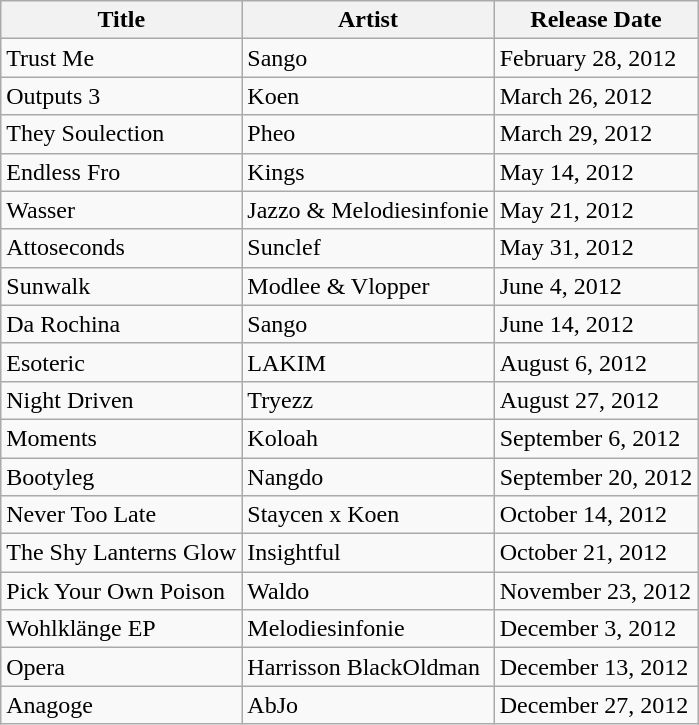<table class="wikitable">
<tr>
<th>Title</th>
<th>Artist</th>
<th>Release Date</th>
</tr>
<tr>
<td>Trust Me</td>
<td>Sango</td>
<td>February 28, 2012</td>
</tr>
<tr>
<td>Outputs 3</td>
<td>Koen</td>
<td>March 26, 2012</td>
</tr>
<tr>
<td>They Soulection</td>
<td>Pheo</td>
<td>March 29, 2012</td>
</tr>
<tr>
<td>Endless Fro</td>
<td>Kings</td>
<td>May 14, 2012</td>
</tr>
<tr>
<td>Wasser</td>
<td>Jazzo & Melodiesinfonie</td>
<td>May 21, 2012</td>
</tr>
<tr>
<td>Attoseconds</td>
<td>Sunclef</td>
<td>May 31, 2012</td>
</tr>
<tr>
<td>Sunwalk</td>
<td>Modlee & Vlopper</td>
<td>June 4, 2012</td>
</tr>
<tr>
<td>Da Rochina</td>
<td>Sango</td>
<td>June 14, 2012</td>
</tr>
<tr>
<td>Esoteric</td>
<td>LAKIM</td>
<td>August 6, 2012</td>
</tr>
<tr>
<td>Night Driven</td>
<td>Tryezz</td>
<td>August 27, 2012</td>
</tr>
<tr>
<td>Moments</td>
<td>Koloah</td>
<td>September 6, 2012</td>
</tr>
<tr>
<td>Bootyleg</td>
<td>Nangdo</td>
<td>September 20, 2012</td>
</tr>
<tr>
<td>Never Too Late</td>
<td>Staycen x Koen</td>
<td>October 14, 2012</td>
</tr>
<tr>
<td>The Shy Lanterns Glow</td>
<td>Insightful</td>
<td>October 21, 2012</td>
</tr>
<tr>
<td>Pick Your Own Poison</td>
<td>Waldo</td>
<td>November 23, 2012</td>
</tr>
<tr>
<td>Wohlklänge EP</td>
<td>Melodiesinfonie</td>
<td>December 3, 2012</td>
</tr>
<tr>
<td>Opera</td>
<td>Harrisson BlackOldman</td>
<td>December 13, 2012</td>
</tr>
<tr>
<td>Anagoge</td>
<td>AbJo</td>
<td>December 27, 2012</td>
</tr>
</table>
